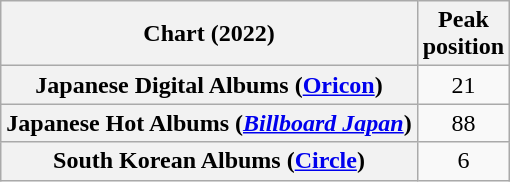<table class="wikitable sortable plainrowheaders" style="text-align:center">
<tr>
<th scope="col">Chart (2022)</th>
<th scope="col">Peak<br>position</th>
</tr>
<tr>
<th scope="row">Japanese Digital Albums (<a href='#'>Oricon</a>)</th>
<td>21</td>
</tr>
<tr>
<th scope="row">Japanese Hot Albums (<em><a href='#'>Billboard Japan</a></em>)</th>
<td>88</td>
</tr>
<tr>
<th scope="row">South Korean Albums (<a href='#'>Circle</a>)</th>
<td>6</td>
</tr>
</table>
